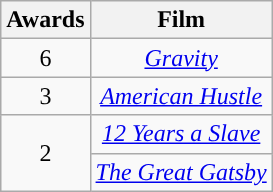<table class="wikitable" style="text-align:center;">
<tr>
<th style="background:">Awards</th>
<th style="background:">Film</th>
</tr>
<tr>
<td>6</td>
<td><em><a href='#'>Gravity</a></em></td>
</tr>
<tr>
<td>3</td>
<td><em><a href='#'>American Hustle</a></em></td>
</tr>
<tr>
<td rowspan="2">2</td>
<td><em><a href='#'>12 Years a Slave</a></em></td>
</tr>
<tr>
<td><em><a href='#'>The Great Gatsby</a></em></td>
</tr>
</table>
